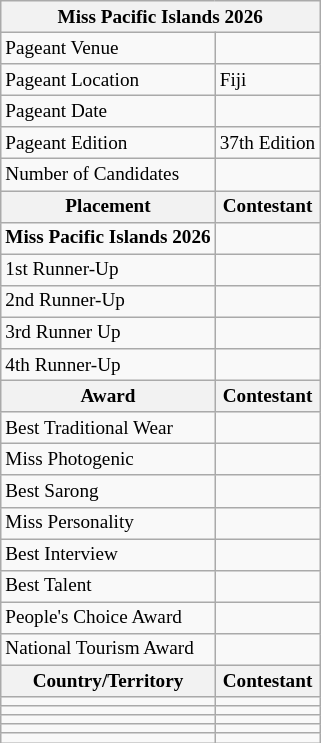<table class="wikitable sortable" style="font-size: 80%;">
<tr>
<th colspan="2"><strong>Miss Pacific Islands 2026</strong></th>
</tr>
<tr>
<td>Pageant Venue</td>
<td></td>
</tr>
<tr>
<td>Pageant Location</td>
<td>Fiji</td>
</tr>
<tr>
<td>Pageant Date</td>
<td></td>
</tr>
<tr>
<td>Pageant Edition</td>
<td>37th Edition</td>
</tr>
<tr>
<td>Number of Candidates</td>
<td></td>
</tr>
<tr>
<th>Placement</th>
<th>Contestant</th>
</tr>
<tr>
<td><strong>Miss Pacific Islands 2026</strong></td>
<td></td>
</tr>
<tr>
<td>1st Runner-Up</td>
<td></td>
</tr>
<tr>
<td>2nd Runner-Up</td>
<td></td>
</tr>
<tr>
<td>3rd Runner Up</td>
<td></td>
</tr>
<tr>
<td>4th Runner-Up</td>
<td></td>
</tr>
<tr>
<th>Award</th>
<th>Contestant</th>
</tr>
<tr>
<td>Best Traditional Wear</td>
<td></td>
</tr>
<tr>
<td>Miss Photogenic</td>
<td></td>
</tr>
<tr>
<td>Best Sarong</td>
<td></td>
</tr>
<tr>
<td>Miss Personality</td>
<td></td>
</tr>
<tr>
<td>Best Interview</td>
<td></td>
</tr>
<tr>
<td>Best Talent</td>
<td></td>
</tr>
<tr>
<td>People's Choice Award</td>
<td></td>
</tr>
<tr>
<td>National Tourism Award</td>
<td></td>
</tr>
<tr>
<th><strong>Country/Territory</strong></th>
<th>Contestant</th>
</tr>
<tr>
<td></td>
<td></td>
</tr>
<tr>
<td></td>
<td></td>
</tr>
<tr>
<td></td>
<td></td>
</tr>
<tr>
<td></td>
<td></td>
</tr>
<tr>
<td></td>
<td></td>
</tr>
</table>
